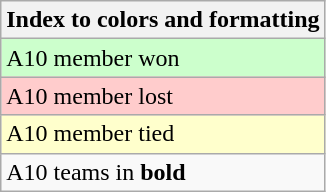<table class="wikitable">
<tr>
<th>Index to colors and formatting</th>
</tr>
<tr style="background:#cfc;">
<td>A10 member won</td>
</tr>
<tr style="background:#fcc;">
<td>A10 member lost</td>
</tr>
<tr style="background:#ffc;">
<td>A10 member tied</td>
</tr>
<tr>
<td>A10 teams in <strong>bold</strong></td>
</tr>
</table>
